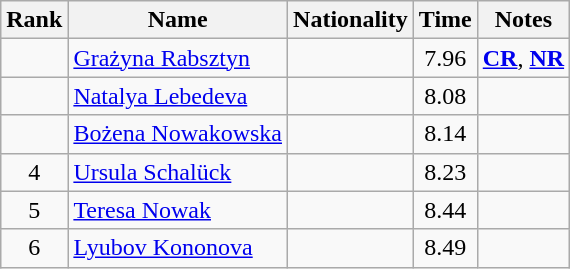<table class="wikitable sortable" style="text-align:center">
<tr>
<th>Rank</th>
<th>Name</th>
<th>Nationality</th>
<th>Time</th>
<th>Notes</th>
</tr>
<tr>
<td></td>
<td align="left"><a href='#'>Grażyna Rabsztyn</a></td>
<td align=left></td>
<td>7.96</td>
<td><strong><a href='#'>CR</a></strong>, <strong><a href='#'>NR</a></strong></td>
</tr>
<tr>
<td></td>
<td align="left"><a href='#'>Natalya Lebedeva</a></td>
<td align=left></td>
<td>8.08</td>
<td></td>
</tr>
<tr>
<td></td>
<td align="left"><a href='#'>Bożena Nowakowska</a></td>
<td align=left></td>
<td>8.14</td>
<td></td>
</tr>
<tr>
<td>4</td>
<td align="left"><a href='#'>Ursula Schalück</a></td>
<td align=left></td>
<td>8.23</td>
<td></td>
</tr>
<tr>
<td>5</td>
<td align="left"><a href='#'>Teresa Nowak</a></td>
<td align=left></td>
<td>8.44</td>
<td></td>
</tr>
<tr>
<td>6</td>
<td align="left"><a href='#'>Lyubov Kononova</a></td>
<td align=left></td>
<td>8.49</td>
<td></td>
</tr>
</table>
